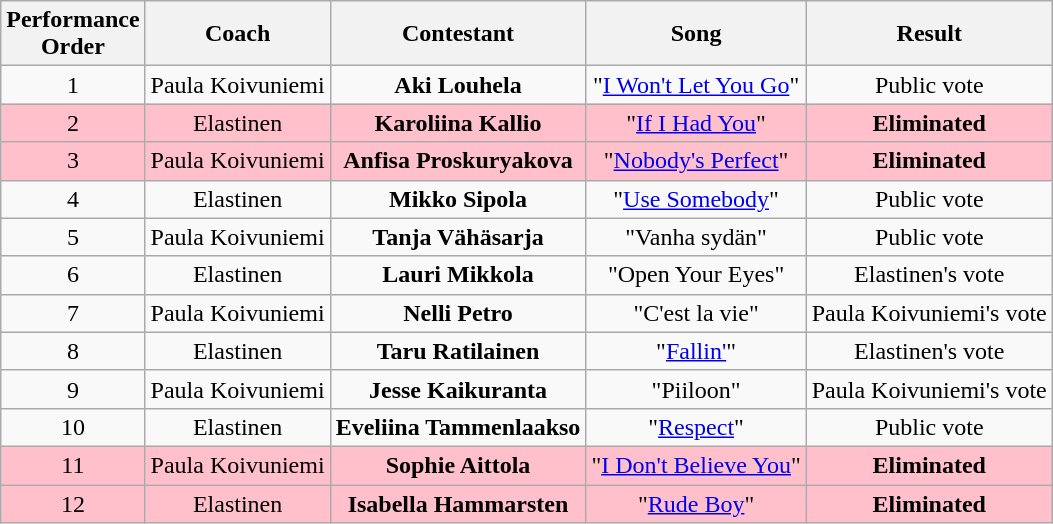<table class="wikitable sortable" style="text-align: center; width: auto;">
<tr>
<th>Performance <br>Order</th>
<th>Coach</th>
<th>Contestant</th>
<th>Song</th>
<th>Result</th>
</tr>
<tr>
<td>1</td>
<td>Paula Koivuniemi</td>
<td><strong>Aki Louhela</strong></td>
<td>"<a href='#'>I Won't Let You Go</a>"</td>
<td>Public vote</td>
</tr>
<tr style="background:pink;">
<td>2</td>
<td>Elastinen</td>
<td><strong>Karoliina Kallio</strong></td>
<td>"<a href='#'>If I Had You</a>"</td>
<td><strong>Eliminated</strong></td>
</tr>
<tr style="background:pink;">
<td>3</td>
<td>Paula Koivuniemi</td>
<td><strong>Anfisa Proskuryakova</strong></td>
<td>"<a href='#'>Nobody's Perfect</a>"</td>
<td><strong>Eliminated</strong></td>
</tr>
<tr>
<td>4</td>
<td>Elastinen</td>
<td><strong>Mikko Sipola</strong></td>
<td>"<a href='#'>Use Somebody</a>"</td>
<td>Public vote</td>
</tr>
<tr>
<td>5</td>
<td>Paula Koivuniemi</td>
<td><strong>Tanja Vähäsarja</strong></td>
<td>"Vanha sydän"</td>
<td>Public vote</td>
</tr>
<tr>
<td>6</td>
<td>Elastinen</td>
<td><strong>Lauri Mikkola</strong></td>
<td>"Open Your Eyes"</td>
<td>Elastinen's vote</td>
</tr>
<tr>
<td>7</td>
<td>Paula Koivuniemi</td>
<td><strong>Nelli Petro</strong></td>
<td>"C'est la vie"</td>
<td>Paula Koivuniemi's vote</td>
</tr>
<tr>
<td>8</td>
<td>Elastinen</td>
<td><strong>Taru Ratilainen</strong></td>
<td>"<a href='#'>Fallin'</a>"</td>
<td>Elastinen's vote</td>
</tr>
<tr>
<td>9</td>
<td>Paula Koivuniemi</td>
<td><strong>Jesse Kaikuranta</strong></td>
<td>"Piiloon"</td>
<td>Paula Koivuniemi's vote</td>
</tr>
<tr>
<td>10</td>
<td>Elastinen</td>
<td><strong>Eveliina Tammenlaakso</strong></td>
<td>"<a href='#'>Respect</a>"</td>
<td>Public vote</td>
</tr>
<tr style="background:pink;">
<td>11</td>
<td>Paula Koivuniemi</td>
<td><strong>Sophie Aittola</strong></td>
<td>"<a href='#'>I Don't Believe You</a>"</td>
<td><strong>Eliminated</strong></td>
</tr>
<tr style="background:pink;">
<td>12</td>
<td>Elastinen</td>
<td><strong>Isabella Hammarsten</strong></td>
<td>"<a href='#'>Rude Boy</a>"</td>
<td><strong>Eliminated</strong></td>
</tr>
</table>
